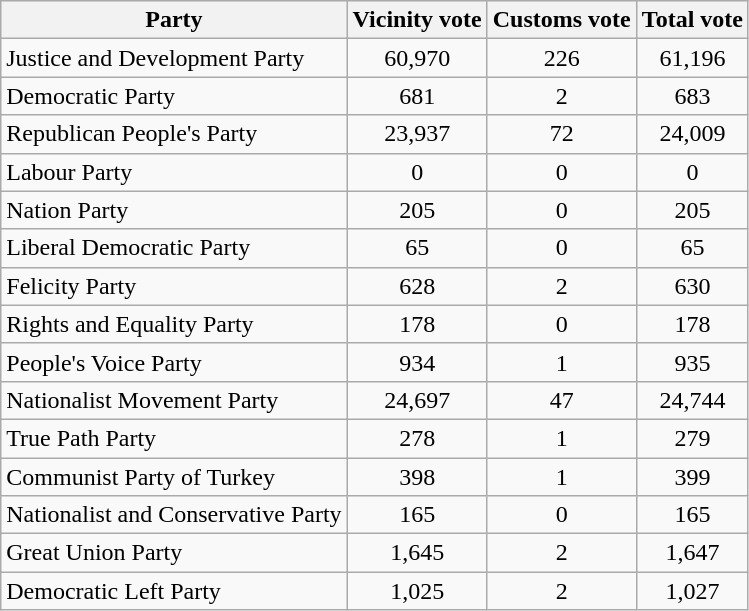<table class="wikitable sortable">
<tr>
<th style="text-align:center;">Party</th>
<th style="text-align:center;">Vicinity vote</th>
<th style="text-align:center;">Customs vote</th>
<th style="text-align:center;">Total vote</th>
</tr>
<tr>
<td>Justice and Development Party</td>
<td style="text-align:center;">60,970</td>
<td style="text-align:center;">226</td>
<td style="text-align:center;">61,196</td>
</tr>
<tr>
<td>Democratic Party</td>
<td style="text-align:center;">681</td>
<td style="text-align:center;">2</td>
<td style="text-align:center;">683</td>
</tr>
<tr>
<td>Republican People's Party</td>
<td style="text-align:center;">23,937</td>
<td style="text-align:center;">72</td>
<td style="text-align:center;">24,009</td>
</tr>
<tr>
<td>Labour Party</td>
<td style="text-align:center;">0</td>
<td style="text-align:center;">0</td>
<td style="text-align:center;">0</td>
</tr>
<tr>
<td>Nation Party</td>
<td style="text-align:center;">205</td>
<td style="text-align:center;">0</td>
<td style="text-align:center;">205</td>
</tr>
<tr>
<td>Liberal Democratic Party</td>
<td style="text-align:center;">65</td>
<td style="text-align:center;">0</td>
<td style="text-align:center;">65</td>
</tr>
<tr>
<td>Felicity Party</td>
<td style="text-align:center;">628</td>
<td style="text-align:center;">2</td>
<td style="text-align:center;">630</td>
</tr>
<tr>
<td>Rights and Equality Party</td>
<td style="text-align:center;">178</td>
<td style="text-align:center;">0</td>
<td style="text-align:center;">178</td>
</tr>
<tr>
<td>People's Voice Party</td>
<td style="text-align:center;">934</td>
<td style="text-align:center;">1</td>
<td style="text-align:center;">935</td>
</tr>
<tr>
<td>Nationalist Movement Party</td>
<td style="text-align:center;">24,697</td>
<td style="text-align:center;">47</td>
<td style="text-align:center;">24,744</td>
</tr>
<tr>
<td>True Path Party</td>
<td style="text-align:center;">278</td>
<td style="text-align:center;">1</td>
<td style="text-align:center;">279</td>
</tr>
<tr>
<td>Communist Party of Turkey</td>
<td style="text-align:center;">398</td>
<td style="text-align:center;">1</td>
<td style="text-align:center;">399</td>
</tr>
<tr>
<td>Nationalist and Conservative Party</td>
<td style="text-align:center;">165</td>
<td style="text-align:center;">0</td>
<td style="text-align:center;">165</td>
</tr>
<tr>
<td>Great Union Party</td>
<td style="text-align:center;">1,645</td>
<td style="text-align:center;">2</td>
<td style="text-align:center;">1,647</td>
</tr>
<tr>
<td>Democratic Left Party</td>
<td style="text-align:center;">1,025</td>
<td style="text-align:center;">2</td>
<td style="text-align:center;">1,027</td>
</tr>
</table>
